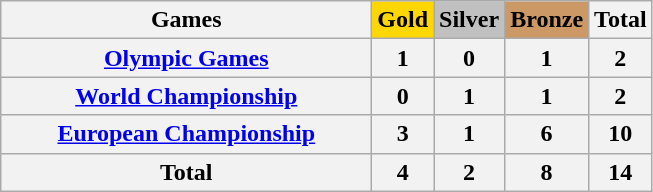<table class="wikitable sortable plainrowheaders" border="1" style="text-align:center;">
<tr>
<th scope="col" style="width:15em;">Games</th>
<th scope="col" style="background-color:gold; font-weight:bold;">Gold</th>
<th scope="col" style="background-color:silver; font-weight:bold;">Silver</th>
<th scope="col" style="background-color:#cc9966; font-weight:bold;">Bronze</th>
<th scope="col">Total</th>
</tr>
<tr>
<th align="center"><a href='#'>Olympic Games</a></th>
<th>1</th>
<th>0</th>
<th>1</th>
<th><strong>2</strong></th>
</tr>
<tr>
<th align="center"><a href='#'>World Championship</a></th>
<th>0</th>
<th>1</th>
<th>1</th>
<th><strong>2</strong></th>
</tr>
<tr>
<th align="center"><a href='#'>European Championship</a></th>
<th>3</th>
<th>1</th>
<th>6</th>
<th><strong>10</strong></th>
</tr>
<tr>
<th align="center">Total</th>
<th>4</th>
<th>2</th>
<th>8</th>
<th><strong>14</strong></th>
</tr>
</table>
